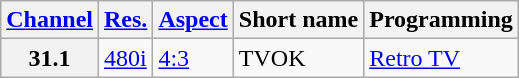<table class="wikitable">
<tr>
<th><a href='#'>Channel</a></th>
<th><a href='#'>Res.</a></th>
<th><a href='#'>Aspect</a></th>
<th>Short name</th>
<th>Programming</th>
</tr>
<tr>
<th scope = "row">31.1</th>
<td><a href='#'>480i</a></td>
<td><a href='#'>4:3</a></td>
<td>TVOK</td>
<td><a href='#'>Retro TV</a></td>
</tr>
</table>
